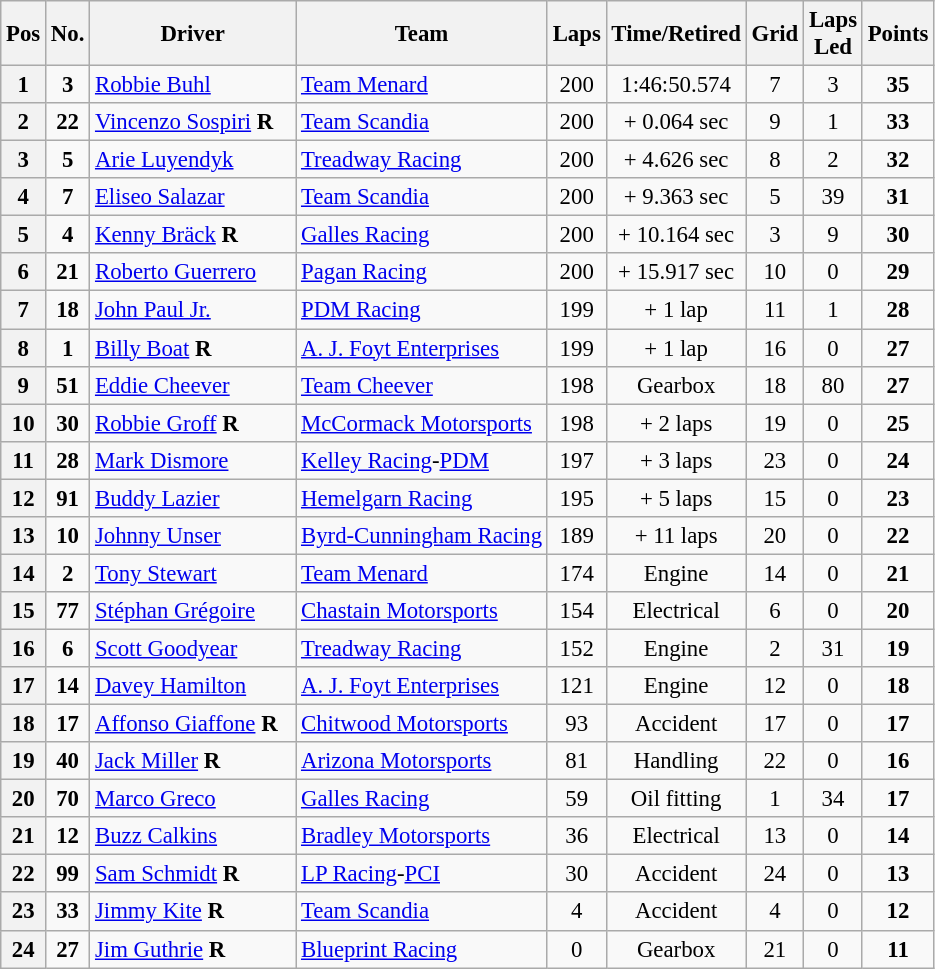<table class="wikitable" style="font-size:95%">
<tr>
<th>Pos</th>
<th>No.</th>
<th>Driver</th>
<th>Team</th>
<th>Laps</th>
<th>Time/Retired</th>
<th>Grid</th>
<th>Laps<br>Led</th>
<th>Points</th>
</tr>
<tr>
<th>1</th>
<td align=center><strong>3</strong></td>
<td> <a href='#'>Robbie Buhl</a></td>
<td><a href='#'>Team Menard</a></td>
<td align=center>200</td>
<td align=center>1:46:50.574</td>
<td align=center>7</td>
<td align=center>3</td>
<td align=center><strong>35</strong></td>
</tr>
<tr>
<th>2</th>
<td align="center"><strong>22</strong></td>
<td> <a href='#'>Vincenzo Sospiri</a> <strong><span>R</span></strong>   </td>
<td><a href='#'>Team Scandia</a></td>
<td align=center>200</td>
<td align=center>+ 0.064 sec</td>
<td align=center>9</td>
<td align=center>1</td>
<td align=center><strong>33</strong></td>
</tr>
<tr>
<th>3</th>
<td align=center><strong>5</strong></td>
<td> <a href='#'>Arie Luyendyk</a></td>
<td><a href='#'>Treadway Racing</a></td>
<td align=center>200</td>
<td align=center>+ 4.626 sec</td>
<td align=center>8</td>
<td align=center>2</td>
<td align=center><strong>32</strong></td>
</tr>
<tr>
<th>4</th>
<td align=center><strong>7</strong></td>
<td> <a href='#'>Eliseo Salazar</a></td>
<td><a href='#'>Team Scandia</a></td>
<td align=center>200</td>
<td align=center>+ 9.363 sec</td>
<td align=center>5</td>
<td align=center>39</td>
<td align=center><strong>31</strong></td>
</tr>
<tr>
<th>5</th>
<td align=center><strong>4</strong></td>
<td> <a href='#'>Kenny Bräck</a> <strong><span>R</span></strong></td>
<td><a href='#'>Galles Racing</a></td>
<td align=center>200</td>
<td align=center>+ 10.164 sec</td>
<td align=center>3</td>
<td align=center>9</td>
<td align=center><strong>30</strong></td>
</tr>
<tr>
<th>6</th>
<td align=center><strong>21</strong></td>
<td> <a href='#'>Roberto Guerrero</a></td>
<td><a href='#'>Pagan Racing</a></td>
<td align=center>200</td>
<td align=center>+ 15.917 sec</td>
<td align=center>10</td>
<td align=center>0</td>
<td align=center><strong>29</strong></td>
</tr>
<tr>
<th>7</th>
<td align="center"><strong>18</strong></td>
<td> <a href='#'>John Paul Jr.</a></td>
<td><a href='#'>PDM Racing</a></td>
<td align=center>199</td>
<td align=center>+ 1 lap</td>
<td align=center>11</td>
<td align=center>1</td>
<td align=center><strong>28</strong></td>
</tr>
<tr>
<th>8</th>
<td align=center><strong>1</strong></td>
<td> <a href='#'>Billy Boat</a> <strong><span>R</span></strong></td>
<td><a href='#'>A. J. Foyt Enterprises</a></td>
<td align=center>199</td>
<td align=center>+ 1 lap</td>
<td align=center>16</td>
<td align=center>0</td>
<td align=center><strong>27</strong></td>
</tr>
<tr>
<th>9</th>
<td align=center><strong>51</strong></td>
<td> <a href='#'>Eddie Cheever</a></td>
<td><a href='#'>Team Cheever</a></td>
<td align=center>198</td>
<td align=center>Gearbox</td>
<td align=center>18</td>
<td align=center>80</td>
<td align=center><strong>27</strong></td>
</tr>
<tr>
<th>10</th>
<td align=center><strong>30</strong></td>
<td> <a href='#'>Robbie Groff</a> <strong><span>R</span></strong></td>
<td><a href='#'>McCormack Motorsports</a></td>
<td align=center>198</td>
<td align=center>+ 2 laps</td>
<td align=center>19</td>
<td align=center>0</td>
<td align=center><strong>25</strong></td>
</tr>
<tr>
<th>11</th>
<td align=center><strong>28</strong></td>
<td> <a href='#'>Mark Dismore</a></td>
<td><a href='#'>Kelley Racing</a>-<a href='#'>PDM</a></td>
<td align=center>197</td>
<td align=center>+ 3 laps</td>
<td align=center>23</td>
<td align=center>0</td>
<td align=center><strong>24</strong></td>
</tr>
<tr>
<th>12</th>
<td align=center><strong>91</strong></td>
<td> <a href='#'>Buddy Lazier</a></td>
<td><a href='#'>Hemelgarn Racing</a></td>
<td align=center>195</td>
<td align=center>+ 5 laps</td>
<td align=center>15</td>
<td align=center>0</td>
<td align=center><strong>23</strong></td>
</tr>
<tr>
<th>13</th>
<td align=center><strong>10</strong></td>
<td> <a href='#'>Johnny Unser</a></td>
<td><a href='#'>Byrd-Cunningham Racing</a></td>
<td align=center>189</td>
<td align=center>+ 11 laps</td>
<td align=center>20</td>
<td align=center>0</td>
<td align=center><strong>22</strong></td>
</tr>
<tr>
<th>14</th>
<td align=center><strong>2</strong></td>
<td> <a href='#'>Tony Stewart</a></td>
<td><a href='#'>Team Menard</a></td>
<td align=center>174</td>
<td align=center>Engine</td>
<td align=center>14</td>
<td align=center>0</td>
<td align=center><strong>21</strong></td>
</tr>
<tr>
<th>15</th>
<td align=center><strong>77</strong></td>
<td> <a href='#'>Stéphan Grégoire</a></td>
<td><a href='#'>Chastain Motorsports</a></td>
<td align=center>154</td>
<td align=center>Electrical</td>
<td align=center>6</td>
<td align=center>0</td>
<td align=center><strong>20</strong></td>
</tr>
<tr>
<th>16</th>
<td align=center><strong>6</strong></td>
<td> <a href='#'>Scott Goodyear</a></td>
<td><a href='#'>Treadway Racing</a></td>
<td align=center>152</td>
<td align=center>Engine</td>
<td align=center>2</td>
<td align=center>31</td>
<td align=center><strong>19</strong></td>
</tr>
<tr>
<th>17</th>
<td align=center><strong>14</strong></td>
<td> <a href='#'>Davey Hamilton</a></td>
<td><a href='#'>A. J. Foyt Enterprises</a></td>
<td align=center>121</td>
<td align=center>Engine</td>
<td align=center>12</td>
<td align=center>0</td>
<td align=center><strong>18</strong></td>
</tr>
<tr>
<th>18</th>
<td align=center><strong>17</strong></td>
<td> <a href='#'>Affonso Giaffone</a> <strong><span>R</span></strong></td>
<td><a href='#'>Chitwood Motorsports</a></td>
<td align=center>93</td>
<td align=center>Accident</td>
<td align=center>17</td>
<td align=center>0</td>
<td align=center><strong>17</strong></td>
</tr>
<tr>
<th>19</th>
<td align=center><strong>40</strong></td>
<td> <a href='#'>Jack Miller</a> <strong><span>R</span></strong></td>
<td><a href='#'>Arizona Motorsports</a></td>
<td align=center>81</td>
<td align=center>Handling</td>
<td align=center>22</td>
<td align=center>0</td>
<td align=center><strong>16</strong></td>
</tr>
<tr>
<th>20</th>
<td align=center><strong>70</strong></td>
<td> <a href='#'>Marco Greco</a></td>
<td><a href='#'>Galles Racing</a></td>
<td align=center>59</td>
<td align=center>Oil fitting</td>
<td align=center>1</td>
<td align=center>34</td>
<td align=center><strong>17</strong></td>
</tr>
<tr>
<th>21</th>
<td align=center><strong>12</strong></td>
<td> <a href='#'>Buzz Calkins</a></td>
<td><a href='#'>Bradley Motorsports</a></td>
<td align=center>36</td>
<td align=center>Electrical</td>
<td align=center>13</td>
<td align=center>0</td>
<td align=center><strong>14</strong></td>
</tr>
<tr>
<th>22</th>
<td align=center><strong>99</strong></td>
<td> <a href='#'>Sam Schmidt</a> <strong><span>R</span></strong></td>
<td><a href='#'>LP Racing</a>-<a href='#'>PCI</a></td>
<td align=center>30</td>
<td align=center>Accident</td>
<td align=center>24</td>
<td align=center>0</td>
<td align=center><strong>13</strong></td>
</tr>
<tr>
<th>23</th>
<td align=center><strong>33</strong></td>
<td> <a href='#'>Jimmy Kite</a> <strong><span>R</span></strong></td>
<td><a href='#'>Team Scandia</a></td>
<td align=center>4</td>
<td align=center>Accident</td>
<td align=center>4</td>
<td align=center>0</td>
<td align=center><strong>12</strong></td>
</tr>
<tr>
<th>24</th>
<td align=center><strong>27</strong></td>
<td> <a href='#'>Jim Guthrie</a> <strong><span>R</span></strong></td>
<td><a href='#'>Blueprint Racing</a></td>
<td align=center>0</td>
<td align=center>Gearbox</td>
<td align=center>21</td>
<td align=center>0</td>
<td align=center><strong>11</strong></td>
</tr>
</table>
